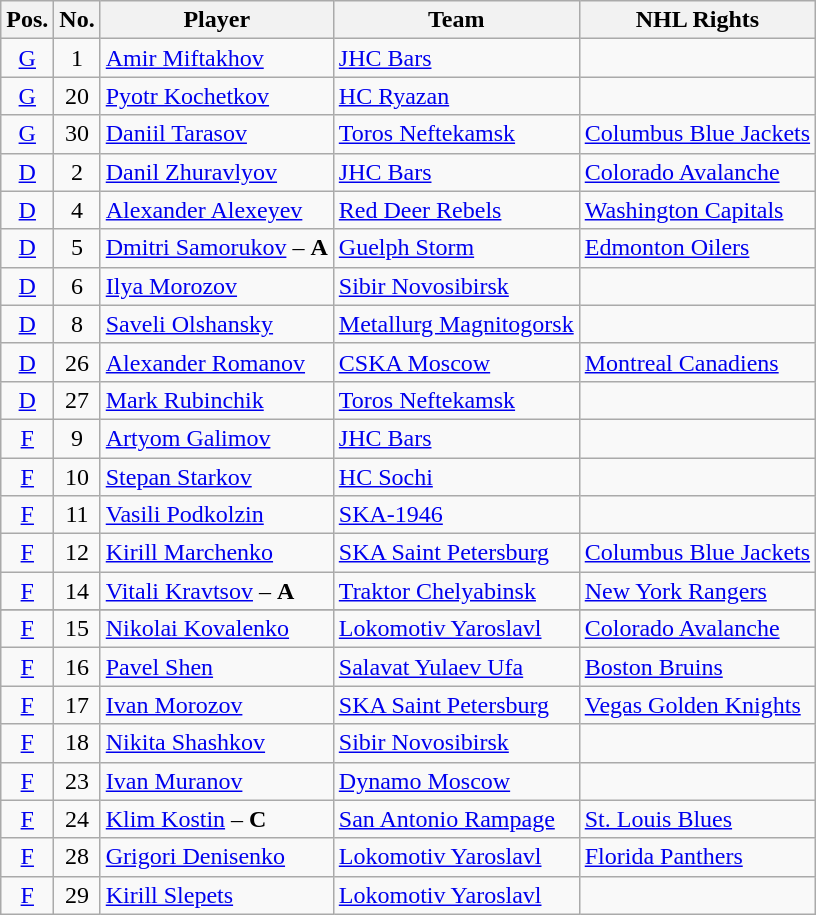<table class="wikitable sortable">
<tr>
<th>Pos.</th>
<th>No.</th>
<th>Player</th>
<th>Team</th>
<th>NHL Rights</th>
</tr>
<tr>
<td style="text-align:center;"><a href='#'>G</a></td>
<td style="text-align:center;">1</td>
<td><a href='#'>Amir Miftakhov</a></td>
<td> <a href='#'>JHC Bars</a></td>
<td></td>
</tr>
<tr>
<td style="text-align:center;"><a href='#'>G</a></td>
<td style="text-align:center;">20</td>
<td><a href='#'>Pyotr Kochetkov</a></td>
<td> <a href='#'>HC Ryazan</a></td>
<td></td>
</tr>
<tr>
<td style="text-align:center;"><a href='#'>G</a></td>
<td style="text-align:center;">30</td>
<td><a href='#'>Daniil Tarasov</a></td>
<td> <a href='#'>Toros Neftekamsk</a></td>
<td><a href='#'>Columbus Blue Jackets</a></td>
</tr>
<tr>
<td style="text-align:center;"><a href='#'>D</a></td>
<td style="text-align:center;">2</td>
<td><a href='#'>Danil Zhuravlyov</a></td>
<td> <a href='#'>JHC Bars</a></td>
<td><a href='#'>Colorado Avalanche</a></td>
</tr>
<tr>
<td style="text-align:center;"><a href='#'>D</a></td>
<td style="text-align:center;">4</td>
<td><a href='#'>Alexander Alexeyev</a></td>
<td> <a href='#'>Red Deer Rebels</a></td>
<td><a href='#'>Washington Capitals</a></td>
</tr>
<tr>
<td style="text-align:center;"><a href='#'>D</a></td>
<td style="text-align:center;">5</td>
<td><a href='#'>Dmitri Samorukov</a> – <strong>A</strong></td>
<td> <a href='#'>Guelph Storm</a></td>
<td><a href='#'>Edmonton Oilers</a></td>
</tr>
<tr>
<td style="text-align:center;"><a href='#'>D</a></td>
<td style="text-align:center;">6</td>
<td><a href='#'>Ilya Morozov</a></td>
<td> <a href='#'>Sibir Novosibirsk</a></td>
<td></td>
</tr>
<tr>
<td style="text-align:center;"><a href='#'>D</a></td>
<td style="text-align:center;">8</td>
<td><a href='#'>Saveli Olshansky</a></td>
<td> <a href='#'>Metallurg Magnitogorsk</a></td>
<td></td>
</tr>
<tr>
<td style="text-align:center;"><a href='#'>D</a></td>
<td style="text-align:center;">26</td>
<td><a href='#'>Alexander Romanov</a></td>
<td> <a href='#'>CSKA Moscow</a></td>
<td><a href='#'>Montreal Canadiens</a></td>
</tr>
<tr>
<td style="text-align:center;"><a href='#'>D</a></td>
<td style="text-align:center;">27</td>
<td><a href='#'>Mark Rubinchik</a></td>
<td> <a href='#'>Toros Neftekamsk</a></td>
<td></td>
</tr>
<tr>
<td style="text-align:center;"><a href='#'>F</a></td>
<td style="text-align:center;">9</td>
<td><a href='#'>Artyom Galimov</a></td>
<td> <a href='#'>JHC Bars</a></td>
<td></td>
</tr>
<tr>
<td style="text-align:center;"><a href='#'>F</a></td>
<td style="text-align:center;">10</td>
<td><a href='#'>Stepan Starkov</a></td>
<td> <a href='#'>HC Sochi</a></td>
<td></td>
</tr>
<tr>
<td style="text-align:center;"><a href='#'>F</a></td>
<td style="text-align:center;">11</td>
<td><a href='#'>Vasili Podkolzin</a></td>
<td> <a href='#'>SKA-1946</a></td>
<td></td>
</tr>
<tr>
<td style="text-align:center;"><a href='#'>F</a></td>
<td style="text-align:center;">12</td>
<td><a href='#'>Kirill Marchenko</a></td>
<td> <a href='#'>SKA Saint Petersburg</a></td>
<td><a href='#'>Columbus Blue Jackets</a></td>
</tr>
<tr>
<td style="text-align:center;"><a href='#'>F</a></td>
<td style="text-align:center;">14</td>
<td><a href='#'>Vitali Kravtsov</a> – <strong>A</strong></td>
<td> <a href='#'>Traktor Chelyabinsk</a></td>
<td><a href='#'>New York Rangers</a></td>
</tr>
<tr>
</tr>
<tr>
<td style="text-align:center;"><a href='#'>F</a></td>
<td style="text-align:center;">15</td>
<td><a href='#'>Nikolai Kovalenko</a></td>
<td> <a href='#'>Lokomotiv Yaroslavl</a></td>
<td><a href='#'>Colorado Avalanche</a></td>
</tr>
<tr>
<td style="text-align:center;"><a href='#'>F</a></td>
<td style="text-align:center;">16</td>
<td><a href='#'>Pavel Shen</a></td>
<td> <a href='#'>Salavat Yulaev Ufa</a></td>
<td><a href='#'>Boston Bruins</a></td>
</tr>
<tr>
<td style="text-align:center;"><a href='#'>F</a></td>
<td style="text-align:center;">17</td>
<td><a href='#'>Ivan Morozov</a></td>
<td> <a href='#'>SKA Saint Petersburg</a></td>
<td><a href='#'>Vegas Golden Knights</a></td>
</tr>
<tr>
<td style="text-align:center;"><a href='#'>F</a></td>
<td style="text-align:center;">18</td>
<td><a href='#'>Nikita Shashkov</a></td>
<td> <a href='#'>Sibir Novosibirsk</a></td>
<td></td>
</tr>
<tr>
<td style="text-align:center;"><a href='#'>F</a></td>
<td style="text-align:center;">23</td>
<td><a href='#'>Ivan Muranov</a></td>
<td> <a href='#'>Dynamo Moscow</a></td>
<td></td>
</tr>
<tr>
<td style="text-align:center;"><a href='#'>F</a></td>
<td style="text-align:center;">24</td>
<td><a href='#'>Klim Kostin</a> – <strong>C</strong></td>
<td> <a href='#'>San Antonio Rampage</a></td>
<td><a href='#'>St. Louis Blues</a></td>
</tr>
<tr>
<td style="text-align:center;"><a href='#'>F</a></td>
<td style="text-align:center;">28</td>
<td><a href='#'>Grigori Denisenko</a></td>
<td> <a href='#'>Lokomotiv Yaroslavl</a></td>
<td><a href='#'>Florida Panthers</a></td>
</tr>
<tr>
<td style="text-align:center;"><a href='#'>F</a></td>
<td style="text-align:center;">29</td>
<td><a href='#'>Kirill Slepets</a></td>
<td> <a href='#'>Lokomotiv Yaroslavl</a></td>
<td></td>
</tr>
</table>
